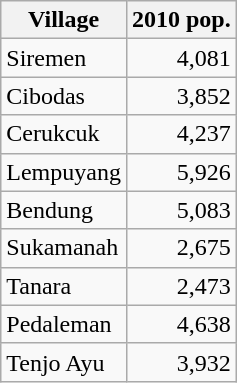<table class=wikitable>
<tr>
<th>Village</th>
<th>2010 pop.</th>
</tr>
<tr>
<td>Siremen</td>
<td style="text-align:right;">4,081</td>
</tr>
<tr>
<td>Cibodas</td>
<td style="text-align:right;">3,852</td>
</tr>
<tr>
<td>Cerukcuk</td>
<td style="text-align:right;">4,237</td>
</tr>
<tr>
<td>Lempuyang</td>
<td style="text-align:right;">5,926</td>
</tr>
<tr>
<td>Bendung</td>
<td style="text-align:right;">5,083</td>
</tr>
<tr>
<td>Sukamanah</td>
<td style="text-align:right;">2,675</td>
</tr>
<tr>
<td>Tanara</td>
<td style="text-align:right;">2,473</td>
</tr>
<tr>
<td>Pedaleman</td>
<td style="text-align:right;">4,638</td>
</tr>
<tr>
<td>Tenjo Ayu</td>
<td style="text-align:right;">3,932</td>
</tr>
</table>
